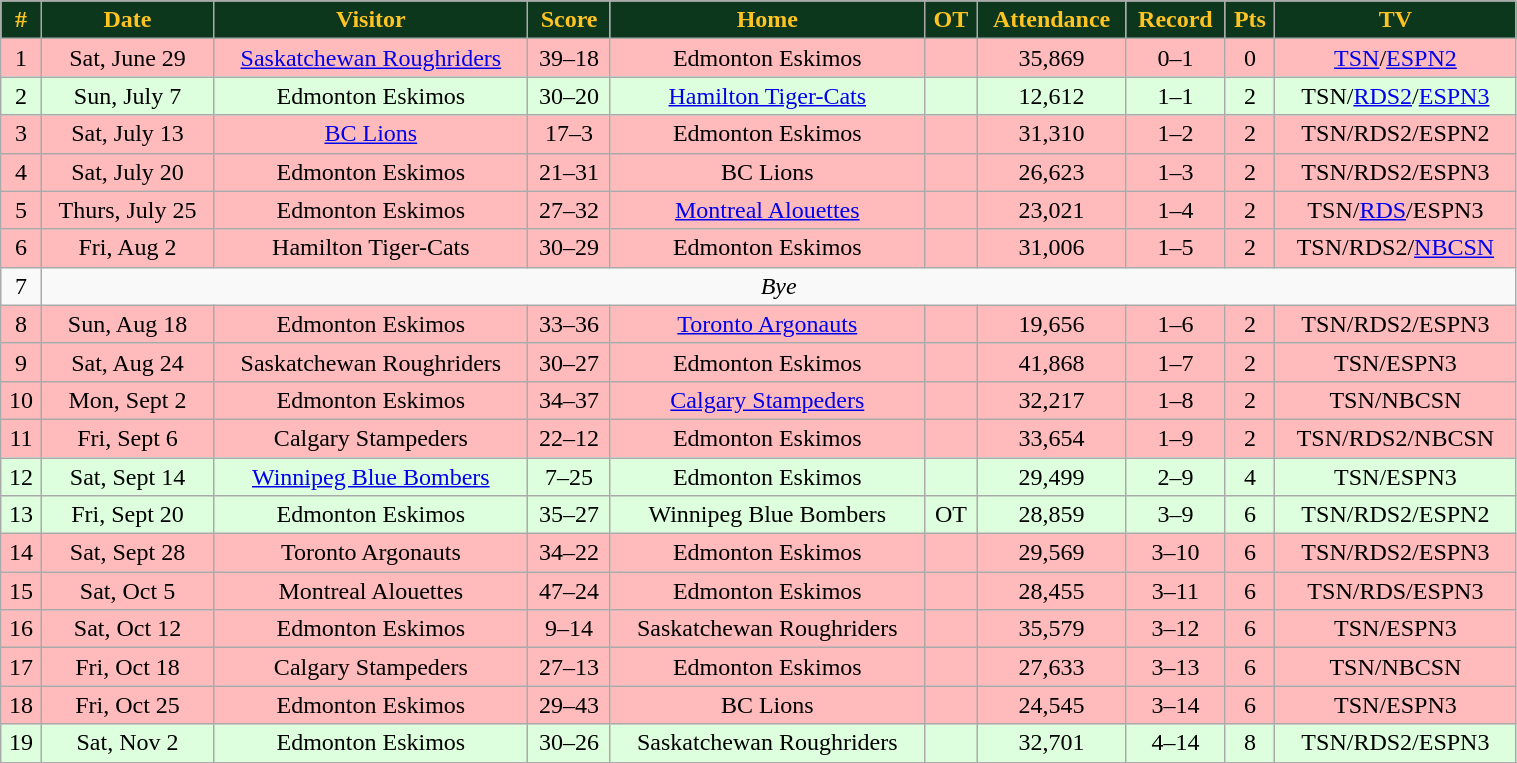<table class="wikitable" width="80%">
<tr align="center" style="background:#0C371D;color:#ffc322;">
<td><strong>#</strong></td>
<td><strong>Date</strong></td>
<td><strong>Visitor</strong></td>
<td><strong>Score</strong></td>
<td><strong>Home</strong></td>
<td><strong>OT</strong></td>
<td><strong>Attendance</strong></td>
<td><strong>Record</strong></td>
<td><strong>Pts</strong></td>
<td><strong>TV</strong></td>
</tr>
<tr align="center" bgcolor="#ffbbbb">
<td>1</td>
<td>Sat, June 29</td>
<td><a href='#'>Saskatchewan Roughriders</a></td>
<td>39–18</td>
<td>Edmonton Eskimos</td>
<td></td>
<td>35,869</td>
<td>0–1</td>
<td>0</td>
<td><a href='#'>TSN</a>/<a href='#'>ESPN2</a></td>
</tr>
<tr align="center" bgcolor="#ddffdd">
<td>2</td>
<td>Sun, July 7</td>
<td>Edmonton Eskimos</td>
<td>30–20</td>
<td><a href='#'>Hamilton Tiger-Cats</a></td>
<td></td>
<td>12,612</td>
<td>1–1</td>
<td>2</td>
<td>TSN/<a href='#'>RDS2</a>/<a href='#'>ESPN3</a></td>
</tr>
<tr align="center" bgcolor="#ffbbbb">
<td>3</td>
<td>Sat, July 13</td>
<td><a href='#'>BC Lions</a></td>
<td>17–3</td>
<td>Edmonton Eskimos</td>
<td></td>
<td>31,310</td>
<td>1–2</td>
<td>2</td>
<td>TSN/RDS2/ESPN2</td>
</tr>
<tr align="center" bgcolor="#ffbbbb">
<td>4</td>
<td>Sat, July 20</td>
<td>Edmonton Eskimos</td>
<td>21–31</td>
<td>BC Lions</td>
<td></td>
<td>26,623</td>
<td>1–3</td>
<td>2</td>
<td>TSN/RDS2/ESPN3</td>
</tr>
<tr align="center" bgcolor="#ffbbbb">
<td>5</td>
<td>Thurs, July 25</td>
<td>Edmonton Eskimos</td>
<td>27–32</td>
<td><a href='#'>Montreal Alouettes</a></td>
<td></td>
<td>23,021</td>
<td>1–4</td>
<td>2</td>
<td>TSN/<a href='#'>RDS</a>/ESPN3</td>
</tr>
<tr align="center" bgcolor="#ffbbbb">
<td>6</td>
<td>Fri, Aug 2</td>
<td>Hamilton Tiger-Cats</td>
<td>30–29</td>
<td>Edmonton Eskimos</td>
<td></td>
<td>31,006</td>
<td>1–5</td>
<td>2</td>
<td>TSN/RDS2/<a href='#'>NBCSN</a></td>
</tr>
<tr align="center">
<td>7</td>
<td colspan="9"><em>Bye</em></td>
</tr>
<tr align="center" bgcolor="#ffbbbb">
<td>8</td>
<td>Sun, Aug 18</td>
<td>Edmonton Eskimos</td>
<td>33–36</td>
<td><a href='#'>Toronto Argonauts</a></td>
<td></td>
<td>19,656</td>
<td>1–6</td>
<td>2</td>
<td>TSN/RDS2/ESPN3</td>
</tr>
<tr align="center" bgcolor="#ffbbbb">
<td>9</td>
<td>Sat, Aug 24</td>
<td>Saskatchewan Roughriders</td>
<td>30–27</td>
<td>Edmonton Eskimos</td>
<td></td>
<td>41,868</td>
<td>1–7</td>
<td>2</td>
<td>TSN/ESPN3</td>
</tr>
<tr align="center" bgcolor="#ffbbbb">
<td>10</td>
<td>Mon, Sept 2</td>
<td>Edmonton Eskimos</td>
<td>34–37</td>
<td><a href='#'>Calgary Stampeders</a></td>
<td></td>
<td>32,217</td>
<td>1–8</td>
<td>2</td>
<td>TSN/NBCSN</td>
</tr>
<tr align="center" bgcolor="#ffbbbb">
<td>11</td>
<td>Fri, Sept 6</td>
<td>Calgary Stampeders</td>
<td>22–12</td>
<td>Edmonton Eskimos</td>
<td></td>
<td>33,654</td>
<td>1–9</td>
<td>2</td>
<td>TSN/RDS2/NBCSN</td>
</tr>
<tr align="center" bgcolor="#ddffdd">
<td>12</td>
<td>Sat, Sept 14</td>
<td><a href='#'>Winnipeg Blue Bombers</a></td>
<td>7–25</td>
<td>Edmonton Eskimos</td>
<td></td>
<td>29,499</td>
<td>2–9</td>
<td>4</td>
<td>TSN/ESPN3</td>
</tr>
<tr align="center" bgcolor="#ddffdd">
<td>13</td>
<td>Fri, Sept 20</td>
<td>Edmonton Eskimos</td>
<td>35–27</td>
<td>Winnipeg Blue Bombers</td>
<td>OT</td>
<td>28,859</td>
<td>3–9</td>
<td>6</td>
<td>TSN/RDS2/ESPN2</td>
</tr>
<tr align="center" bgcolor="#ffbbbb">
<td>14</td>
<td>Sat, Sept 28</td>
<td>Toronto Argonauts</td>
<td>34–22</td>
<td>Edmonton Eskimos</td>
<td></td>
<td>29,569</td>
<td>3–10</td>
<td>6</td>
<td>TSN/RDS2/ESPN3</td>
</tr>
<tr align="center" bgcolor="#ffbbbb">
<td>15</td>
<td>Sat, Oct 5</td>
<td>Montreal Alouettes</td>
<td>47–24</td>
<td>Edmonton Eskimos</td>
<td></td>
<td>28,455</td>
<td>3–11</td>
<td>6</td>
<td>TSN/RDS/ESPN3</td>
</tr>
<tr align="center" bgcolor="#ffbbbb">
<td>16</td>
<td>Sat, Oct 12</td>
<td>Edmonton Eskimos</td>
<td>9–14</td>
<td>Saskatchewan Roughriders</td>
<td></td>
<td>35,579</td>
<td>3–12</td>
<td>6</td>
<td>TSN/ESPN3</td>
</tr>
<tr align="center" bgcolor="#ffbbbb">
<td>17</td>
<td>Fri, Oct 18</td>
<td>Calgary Stampeders</td>
<td>27–13</td>
<td>Edmonton Eskimos</td>
<td></td>
<td>27,633</td>
<td>3–13</td>
<td>6</td>
<td>TSN/NBCSN</td>
</tr>
<tr align="center" bgcolor="#ffbbbb">
<td>18</td>
<td>Fri, Oct 25</td>
<td>Edmonton Eskimos</td>
<td>29–43</td>
<td>BC Lions</td>
<td></td>
<td>24,545</td>
<td>3–14</td>
<td>6</td>
<td>TSN/ESPN3</td>
</tr>
<tr align="center" bgcolor="#ddffdd">
<td>19</td>
<td>Sat, Nov 2</td>
<td>Edmonton Eskimos</td>
<td>30–26</td>
<td>Saskatchewan Roughriders</td>
<td></td>
<td>32,701</td>
<td>4–14</td>
<td>8</td>
<td>TSN/RDS2/ESPN3</td>
</tr>
<tr>
</tr>
</table>
